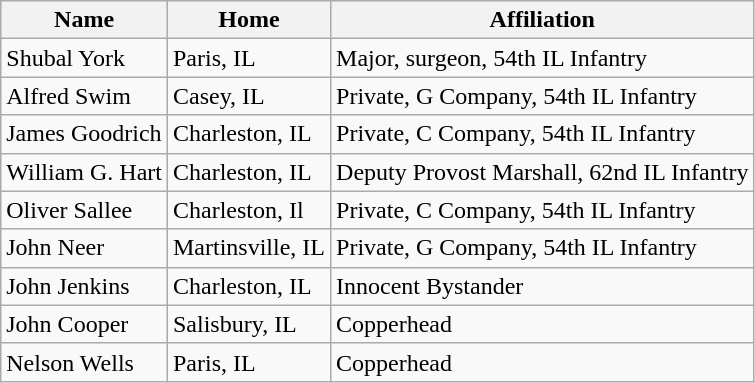<table class="wikitable">
<tr>
<th>Name</th>
<th>Home</th>
<th>Affiliation</th>
</tr>
<tr>
<td>Shubal York</td>
<td>Paris, IL</td>
<td>Major, surgeon, 54th IL Infantry</td>
</tr>
<tr>
<td>Alfred Swim</td>
<td>Casey, IL</td>
<td>Private, G Company, 54th IL Infantry</td>
</tr>
<tr>
<td>James Goodrich</td>
<td>Charleston, IL</td>
<td>Private, C Company, 54th IL Infantry</td>
</tr>
<tr>
<td>William G. Hart</td>
<td>Charleston, IL</td>
<td>Deputy Provost Marshall, 62nd IL Infantry</td>
</tr>
<tr>
<td>Oliver Sallee</td>
<td>Charleston, Il</td>
<td>Private, C Company, 54th IL Infantry</td>
</tr>
<tr>
<td>John Neer</td>
<td>Martinsville, IL</td>
<td>Private, G Company, 54th IL Infantry</td>
</tr>
<tr>
<td>John Jenkins</td>
<td>Charleston, IL</td>
<td>Innocent Bystander</td>
</tr>
<tr>
<td>John Cooper</td>
<td>Salisbury, IL</td>
<td>Copperhead</td>
</tr>
<tr>
<td>Nelson Wells</td>
<td>Paris, IL</td>
<td>Copperhead</td>
</tr>
</table>
